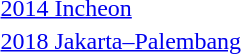<table>
<tr>
<td><a href='#'>2014 Incheon</a></td>
<td></td>
<td></td>
<td></td>
</tr>
<tr>
<td><a href='#'>2018 Jakarta–Palembang</a></td>
<td></td>
<td></td>
<td></td>
</tr>
</table>
